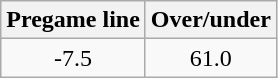<table class="wikitable" style="margin-left: auto; margin-right: auto; border: none; display: inline-table;">
<tr align="center">
<th style=>Pregame line</th>
<th style=>Over/under</th>
</tr>
<tr align="center">
<td>-7.5</td>
<td>61.0</td>
</tr>
</table>
